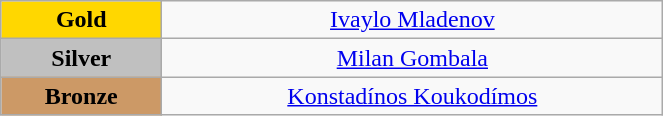<table class="wikitable" style="text-align:center; " width="35%">
<tr>
<td bgcolor="gold"><strong>Gold</strong></td>
<td><a href='#'>Ivaylo Mladenov</a><br>  <small><em></em></small></td>
</tr>
<tr>
<td bgcolor="silver"><strong>Silver</strong></td>
<td><a href='#'>Milan Gombala</a><br>  <small><em></em></small></td>
</tr>
<tr>
<td bgcolor="CC9966"><strong>Bronze</strong></td>
<td><a href='#'>Konstadínos Koukodímos</a><br>  <small><em></em></small></td>
</tr>
</table>
